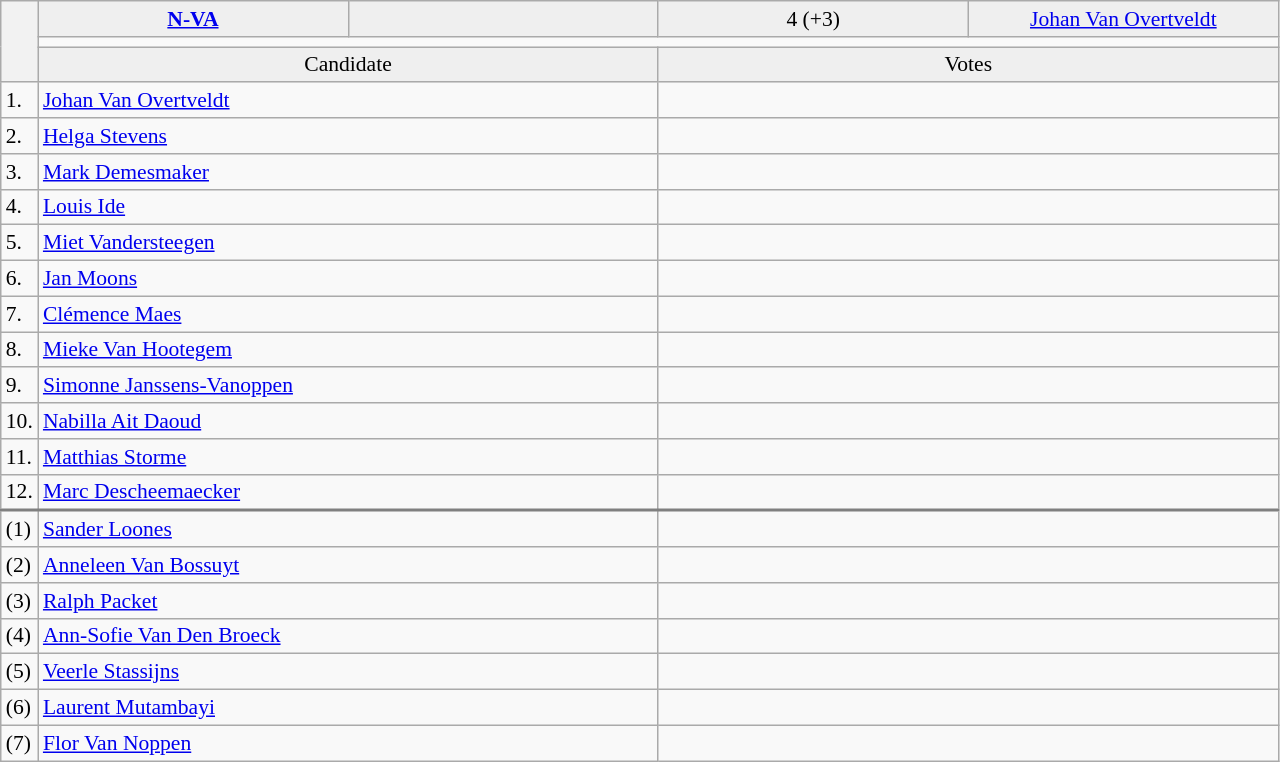<table class="wikitable collapsible collapsed" style=text-align:left;font-size:90%>
<tr>
<th rowspan=3></th>
<td bgcolor=efefef width=200 align=center><strong> <a href='#'>N-VA</a></strong></td>
<td bgcolor=efefef width=200 align=center></td>
<td bgcolor=efefef width=200 align=center>4 (+3)</td>
<td bgcolor=efefef width=200 align=center><a href='#'>Johan Van Overtveldt</a></td>
</tr>
<tr>
<td colspan=4 bgcolor=></td>
</tr>
<tr>
<td bgcolor=efefef align=center colspan=2>Candidate</td>
<td bgcolor=efefef align=center colspan=2>Votes</td>
</tr>
<tr>
<td>1.</td>
<td colspan=2><a href='#'>Johan Van Overtveldt</a></td>
<td colspan=2></td>
</tr>
<tr>
<td>2.</td>
<td colspan=2><a href='#'>Helga Stevens</a></td>
<td colspan=2></td>
</tr>
<tr>
<td>3.</td>
<td colspan=2><a href='#'>Mark Demesmaker</a></td>
<td colspan=2></td>
</tr>
<tr>
<td>4.</td>
<td colspan=2><a href='#'>Louis Ide</a></td>
<td colspan=2></td>
</tr>
<tr>
<td>5.</td>
<td colspan=2><a href='#'>Miet Vandersteegen</a></td>
<td colspan=2></td>
</tr>
<tr>
<td>6.</td>
<td colspan=2><a href='#'>Jan Moons</a></td>
<td colspan=2></td>
</tr>
<tr>
<td>7.</td>
<td colspan=2><a href='#'>Clémence Maes</a></td>
<td colspan=2></td>
</tr>
<tr>
<td>8.</td>
<td colspan=2><a href='#'>Mieke Van Hootegem</a></td>
<td colspan=2></td>
</tr>
<tr>
<td>9.</td>
<td colspan=2><a href='#'>Simonne Janssens-Vanoppen</a></td>
<td colspan=2></td>
</tr>
<tr>
<td>10.</td>
<td colspan=2><a href='#'>Nabilla Ait Daoud</a></td>
<td colspan=2></td>
</tr>
<tr>
<td>11.</td>
<td colspan=2><a href='#'>Matthias Storme</a></td>
<td colspan=2></td>
</tr>
<tr>
<td>12.</td>
<td colspan=2><a href='#'>Marc Descheemaecker</a></td>
<td colspan=2></td>
</tr>
<tr style="border-top:2px solid gray;">
<td>(1)</td>
<td colspan=2><a href='#'>Sander Loones</a></td>
<td colspan=2></td>
</tr>
<tr>
<td>(2)</td>
<td colspan=2><a href='#'>Anneleen Van Bossuyt</a></td>
<td colspan=2></td>
</tr>
<tr>
<td>(3)</td>
<td colspan=2><a href='#'>Ralph Packet</a></td>
<td colspan=2></td>
</tr>
<tr>
<td>(4)</td>
<td colspan=2><a href='#'>Ann‐Sofie Van Den Broeck</a></td>
<td colspan=2></td>
</tr>
<tr>
<td>(5)</td>
<td colspan=2><a href='#'>Veerle Stassijns</a></td>
<td colspan=2></td>
</tr>
<tr>
<td>(6)</td>
<td colspan=2><a href='#'>Laurent Mutambayi</a></td>
<td colspan=2></td>
</tr>
<tr>
<td>(7)</td>
<td colspan=2><a href='#'>Flor Van Noppen</a></td>
<td colspan=2></td>
</tr>
</table>
